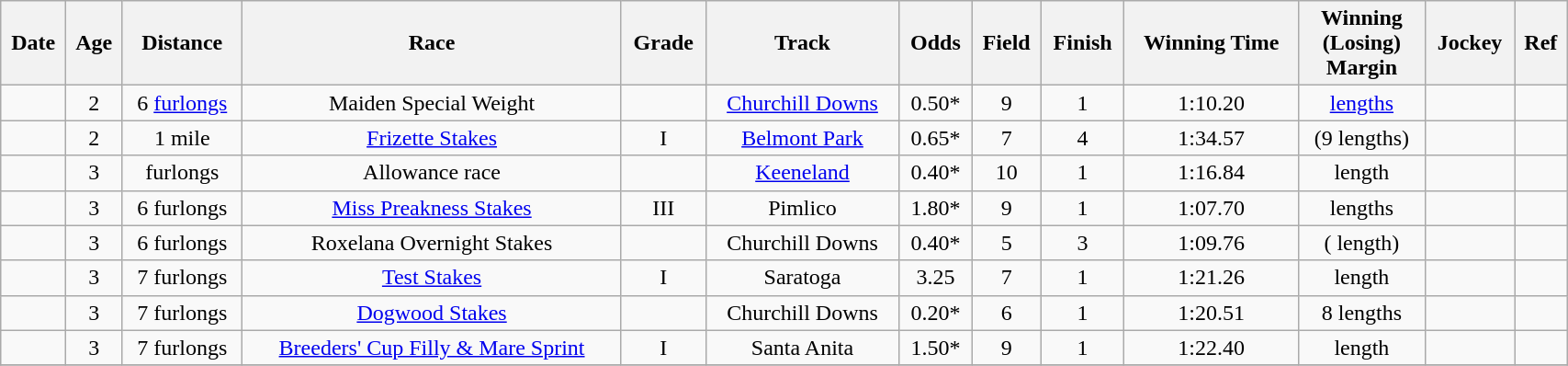<table class = "wikitable sortable" style="text-align:center; width:90%">
<tr>
<th scope="col">Date</th>
<th scope="col">Age</th>
<th scope="col">Distance</th>
<th scope="col">Race</th>
<th scope="col">Grade</th>
<th scope="col">Track</th>
<th scope="col">Odds</th>
<th scope="col">Field</th>
<th scope="col">Finish</th>
<th scope="col">Winning Time</th>
<th scope="col">Winning<br>(Losing)<br>Margin</th>
<th scope="col">Jockey</th>
<th scope="col" class="unsortable">Ref</th>
</tr>
<tr>
<td></td>
<td>2</td>
<td> 6 <a href='#'>furlongs</a></td>
<td>Maiden Special Weight</td>
<td></td>
<td><a href='#'>Churchill Downs</a></td>
<td>0.50*</td>
<td>9</td>
<td>1</td>
<td>1:10.20</td>
<td> <a href='#'>lengths</a></td>
<td></td>
<td></td>
</tr>
<tr>
<td></td>
<td>2</td>
<td> 1 mile</td>
<td><a href='#'>Frizette Stakes</a></td>
<td>I</td>
<td><a href='#'>Belmont Park</a></td>
<td>0.65*</td>
<td>7</td>
<td>4</td>
<td>1:34.57</td>
<td>(9 lengths)</td>
<td></td>
<td></td>
</tr>
<tr>
<td></td>
<td>3</td>
<td>  furlongs</td>
<td>Allowance race</td>
<td></td>
<td><a href='#'>Keeneland</a></td>
<td>0.40*</td>
<td>10</td>
<td>1</td>
<td>1:16.84</td>
<td> length</td>
<td></td>
<td></td>
</tr>
<tr>
<td></td>
<td>3</td>
<td> 6 furlongs</td>
<td><a href='#'>Miss Preakness Stakes</a></td>
<td>III</td>
<td>Pimlico</td>
<td>1.80*</td>
<td>9</td>
<td>1</td>
<td>1:07.70</td>
<td> lengths</td>
<td></td>
<td></td>
</tr>
<tr>
<td></td>
<td>3</td>
<td> 6 furlongs</td>
<td>Roxelana Overnight Stakes</td>
<td></td>
<td>Churchill Downs</td>
<td>0.40*</td>
<td>5</td>
<td>3</td>
<td>1:09.76</td>
<td>( length)</td>
<td></td>
<td></td>
</tr>
<tr>
<td></td>
<td>3</td>
<td> 7 furlongs</td>
<td><a href='#'>Test Stakes</a></td>
<td>I</td>
<td>Saratoga</td>
<td>3.25</td>
<td>7</td>
<td>1</td>
<td>1:21.26</td>
<td> length</td>
<td></td>
<td></td>
</tr>
<tr>
<td></td>
<td>3</td>
<td> 7 furlongs</td>
<td><a href='#'>Dogwood Stakes</a></td>
<td></td>
<td>Churchill Downs</td>
<td>0.20*</td>
<td>6</td>
<td>1</td>
<td>1:20.51</td>
<td>8 lengths</td>
<td></td>
<td></td>
</tr>
<tr>
<td></td>
<td>3</td>
<td> 7 furlongs</td>
<td><a href='#'>Breeders' Cup Filly & Mare Sprint</a></td>
<td>I</td>
<td>Santa Anita</td>
<td>1.50*</td>
<td>9</td>
<td>1</td>
<td>1:22.40</td>
<td> length</td>
<td></td>
<td></td>
</tr>
<tr>
</tr>
</table>
